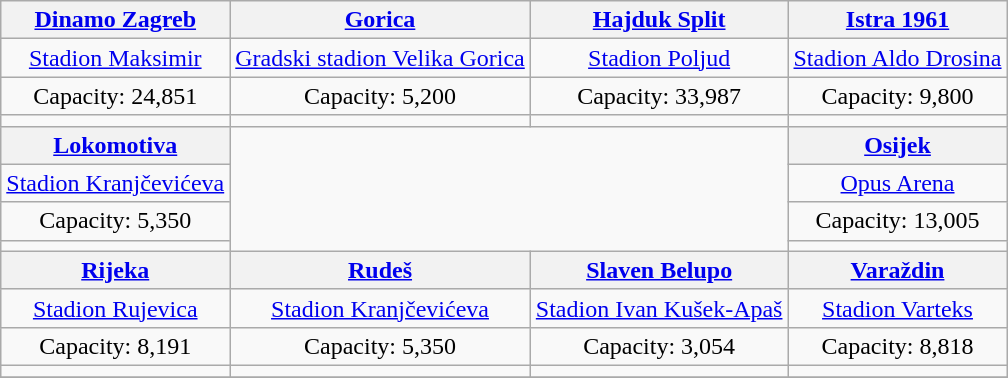<table class="wikitable" style="text-align:center;">
<tr>
<th><a href='#'>Dinamo Zagreb</a></th>
<th><a href='#'>Gorica</a></th>
<th><a href='#'>Hajduk Split</a></th>
<th><a href='#'>Istra 1961</a></th>
</tr>
<tr>
<td><a href='#'>Stadion Maksimir</a></td>
<td><a href='#'>Gradski stadion Velika Gorica</a></td>
<td><a href='#'>Stadion Poljud</a></td>
<td><a href='#'>Stadion Aldo Drosina</a></td>
</tr>
<tr>
<td>Capacity: 24,851</td>
<td>Capacity: 5,200</td>
<td>Capacity: 33,987</td>
<td>Capacity: 9,800</td>
</tr>
<tr>
<td></td>
<td></td>
<td></td>
<td></td>
</tr>
<tr>
<th><a href='#'>Lokomotiva</a></th>
<td colspan="2" rowspan="4"><br>
</td>
<th><a href='#'>Osijek</a></th>
</tr>
<tr>
<td><a href='#'>Stadion Kranjčevićeva</a></td>
<td><a href='#'>Opus Arena</a></td>
</tr>
<tr>
<td>Capacity: 5,350</td>
<td>Capacity: 13,005</td>
</tr>
<tr>
<td></td>
<td></td>
</tr>
<tr>
<th><a href='#'>Rijeka</a></th>
<th><a href='#'>Rudeš</a></th>
<th><a href='#'>Slaven Belupo</a></th>
<th><a href='#'>Varaždin</a></th>
</tr>
<tr>
<td><a href='#'>Stadion Rujevica</a></td>
<td><a href='#'>Stadion Kranjčevićeva</a></td>
<td><a href='#'>Stadion Ivan Kušek-Apaš</a></td>
<td><a href='#'>Stadion Varteks</a></td>
</tr>
<tr>
<td>Capacity: 8,191</td>
<td>Capacity: 5,350</td>
<td>Capacity: 3,054</td>
<td>Capacity: 8,818</td>
</tr>
<tr>
<td></td>
<td></td>
<td></td>
<td></td>
</tr>
<tr>
</tr>
</table>
